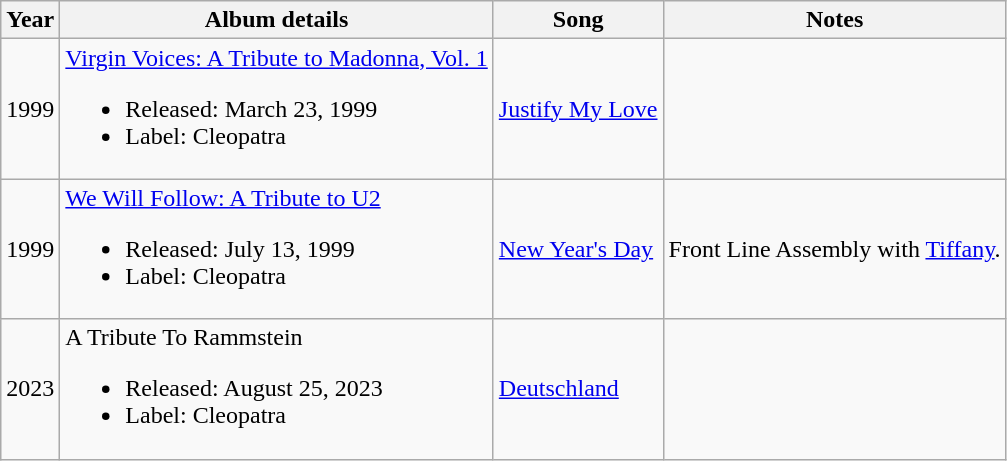<table class="wikitable">
<tr>
<th>Year</th>
<th>Album details</th>
<th>Song</th>
<th>Notes</th>
</tr>
<tr>
<td>1999</td>
<td><a href='#'>Virgin Voices: A Tribute to Madonna, Vol. 1</a><br><ul><li>Released: March 23, 1999</li><li>Label: Cleopatra</li></ul></td>
<td><a href='#'>Justify My Love</a></td>
<td></td>
</tr>
<tr>
<td>1999</td>
<td><a href='#'>We Will Follow: A Tribute to U2</a><br><ul><li>Released: July 13, 1999</li><li>Label: Cleopatra</li></ul></td>
<td><a href='#'>New Year's Day</a></td>
<td>Front Line Assembly with <a href='#'>Tiffany</a>.</td>
</tr>
<tr>
<td>2023</td>
<td>A Tribute To Rammstein<br><ul><li>Released: August 25, 2023</li><li>Label: Cleopatra</li></ul></td>
<td><a href='#'>Deutschland</a></td>
<td></td>
</tr>
</table>
